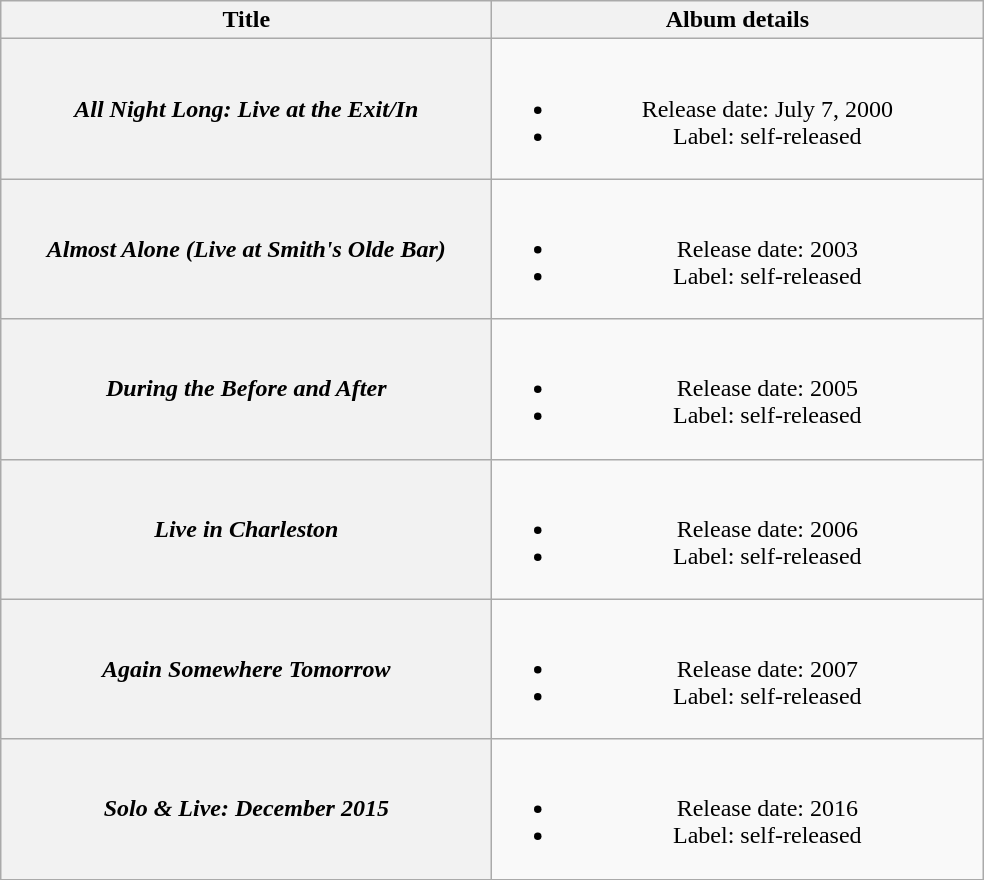<table class="wikitable plainrowheaders" style="text-align:center;">
<tr>
<th style="width:20em;">Title</th>
<th style="width:20em;">Album details</th>
</tr>
<tr>
<th scope="row"><em>All Night Long: Live at the Exit/In</em></th>
<td><br><ul><li>Release date: July 7, 2000</li><li>Label: self-released</li></ul></td>
</tr>
<tr>
<th scope="row"><em>Almost Alone (Live at Smith's Olde Bar)</em></th>
<td><br><ul><li>Release date: 2003</li><li>Label: self-released</li></ul></td>
</tr>
<tr>
<th scope="row"><em>During the Before and After</em></th>
<td><br><ul><li>Release date: 2005</li><li>Label: self-released</li></ul></td>
</tr>
<tr>
<th scope="row"><em>Live in Charleston</em></th>
<td><br><ul><li>Release date: 2006</li><li>Label: self-released</li></ul></td>
</tr>
<tr>
<th scope="row"><em>Again Somewhere Tomorrow</em></th>
<td><br><ul><li>Release date: 2007</li><li>Label: self-released</li></ul></td>
</tr>
<tr>
<th scope="row"><em>Solo & Live: December 2015</em></th>
<td><br><ul><li>Release date: 2016</li><li>Label: self-released</li></ul></td>
</tr>
<tr>
</tr>
</table>
